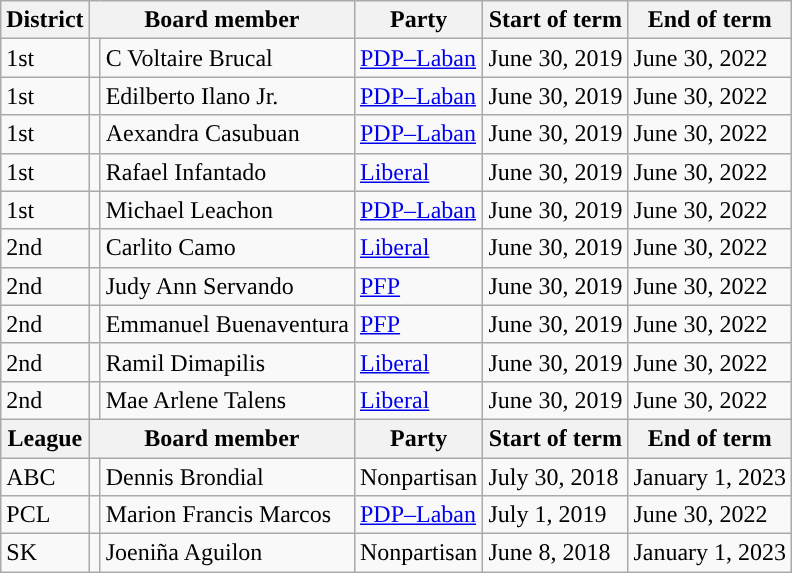<table class="wikitable">
<tr>
<th>District</th>
<th colspan="2">Board member</th>
<th>Party</th>
<th>Start of term</th>
<th>End of term</th>
</tr>
<tr>
<td>1st</td>
<td></td>
<td>C Voltaire Brucal</td>
<td><a href='#'>PDP–Laban</a></td>
<td>June 30, 2019</td>
<td>June 30, 2022</td>
</tr>
<tr>
<td>1st</td>
<td></td>
<td>Edilberto Ilano Jr.</td>
<td><a href='#'>PDP–Laban</a></td>
<td>June 30, 2019</td>
<td>June 30, 2022</td>
</tr>
<tr>
<td>1st</td>
<td></td>
<td>Aexandra Casubuan</td>
<td><a href='#'>PDP–Laban</a></td>
<td>June 30, 2019</td>
<td>June 30, 2022</td>
</tr>
<tr>
<td>1st</td>
<td></td>
<td>Rafael Infantado</td>
<td><a href='#'>Liberal</a></td>
<td>June 30, 2019</td>
<td>June 30, 2022</td>
</tr>
<tr>
<td>1st</td>
<td></td>
<td>Michael Leachon</td>
<td><a href='#'>PDP–Laban</a></td>
<td>June 30, 2019</td>
<td>June 30, 2022</td>
</tr>
<tr>
<td>2nd</td>
<td></td>
<td>Carlito Camo</td>
<td><a href='#'>Liberal</a></td>
<td>June 30, 2019</td>
<td>June 30, 2022</td>
</tr>
<tr>
<td>2nd</td>
<td></td>
<td>Judy Ann Servando</td>
<td><a href='#'>PFP</a></td>
<td>June 30, 2019</td>
<td>June 30, 2022</td>
</tr>
<tr>
<td>2nd</td>
<td></td>
<td>Emmanuel Buenaventura</td>
<td><a href='#'>PFP</a></td>
<td>June 30, 2019</td>
<td>June 30, 2022</td>
</tr>
<tr>
<td>2nd</td>
<td></td>
<td>Ramil Dimapilis</td>
<td><a href='#'>Liberal</a></td>
<td>June 30, 2019</td>
<td>June 30, 2022</td>
</tr>
<tr>
<td>2nd</td>
<td></td>
<td>Mae Arlene Talens</td>
<td><a href='#'>Liberal</a></td>
<td>June 30, 2019</td>
<td>June 30, 2022</td>
</tr>
<tr>
<th>League</th>
<th colspan="2">Board member</th>
<th>Party</th>
<th>Start of term</th>
<th>End of term</th>
</tr>
<tr>
<td>ABC</td>
<td></td>
<td>Dennis Brondial</td>
<td>Nonpartisan</td>
<td>July 30, 2018</td>
<td>January 1, 2023</td>
</tr>
<tr>
<td>PCL</td>
<td></td>
<td>Marion Francis Marcos</td>
<td><a href='#'>PDP–Laban</a></td>
<td>July 1, 2019</td>
<td>June 30, 2022</td>
</tr>
<tr>
<td>SK</td>
<td></td>
<td>Joeniña Aguilon</td>
<td>Nonpartisan</td>
<td>June 8, 2018</td>
<td>January 1, 2023</td>
</tr>
</table>
